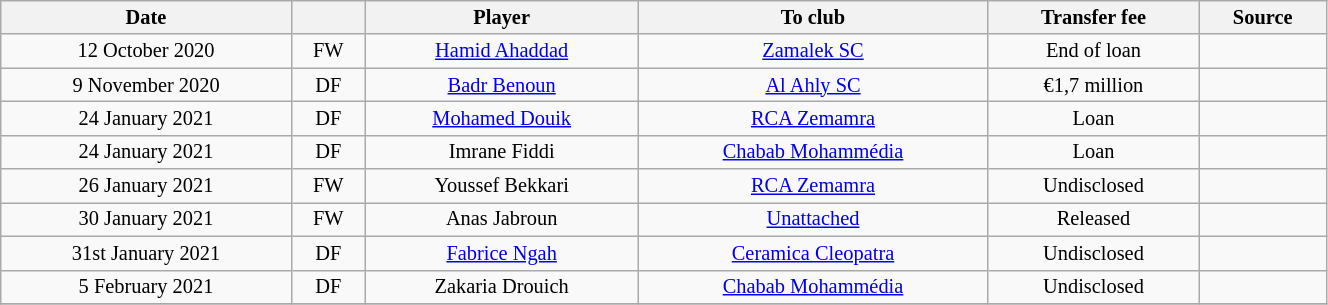<table class="wikitable sortable" style="width:70%; text-align:center; font-size:85%; text-align:centre;">
<tr>
<th>Date</th>
<th></th>
<th>Player</th>
<th>To club</th>
<th>Transfer fee</th>
<th>Source</th>
</tr>
<tr>
<td>12 October 2020</td>
<td>FW</td>
<td> <a href='#'>Hamid Ahaddad</a></td>
<td> <a href='#'>Zamalek SC</a></td>
<td>End of loan</td>
<td></td>
</tr>
<tr>
<td>9 November 2020</td>
<td>DF</td>
<td> <a href='#'>Badr Benoun</a></td>
<td> <a href='#'>Al Ahly SC</a></td>
<td>€1,7 million</td>
<td></td>
</tr>
<tr>
<td>24 January 2021</td>
<td>DF</td>
<td> <a href='#'>Mohamed Douik</a></td>
<td><a href='#'>RCA Zemamra</a></td>
<td>Loan</td>
<td></td>
</tr>
<tr>
<td>24 January 2021</td>
<td>DF</td>
<td> Imrane Fiddi</td>
<td><a href='#'>Chabab Mohammédia</a></td>
<td>Loan</td>
<td></td>
</tr>
<tr>
<td>26 January 2021</td>
<td>FW</td>
<td> Youssef Bekkari</td>
<td><a href='#'>RCA Zemamra</a></td>
<td>Undisclosed</td>
<td></td>
</tr>
<tr>
<td>30 January 2021</td>
<td>FW</td>
<td> Anas Jabroun</td>
<td><a href='#'>Unattached</a></td>
<td>Released</td>
<td></td>
</tr>
<tr>
<td>31st January 2021</td>
<td>DF</td>
<td> <a href='#'>Fabrice Ngah</a></td>
<td> <a href='#'>Ceramica Cleopatra</a></td>
<td>Undisclosed</td>
<td></td>
</tr>
<tr>
<td>5 February 2021</td>
<td>DF</td>
<td> Zakaria Drouich</td>
<td><a href='#'>Chabab Mohammédia</a></td>
<td>Undisclosed</td>
<td></td>
</tr>
<tr>
</tr>
</table>
